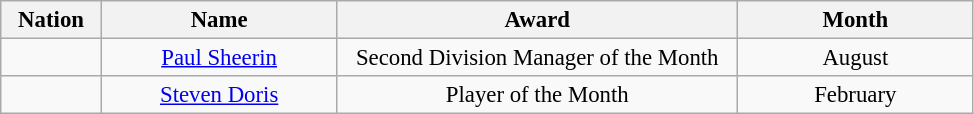<table class="wikitable" style="font-size: 95%; text-align: center;">
<tr>
<th width=60>Nation</th>
<th width=150>Name</th>
<th width=260>Award</th>
<th width=150>Month</th>
</tr>
<tr>
<td></td>
<td><a href='#'>Paul Sheerin</a></td>
<td>Second Division Manager of the Month</td>
<td>August</td>
</tr>
<tr>
<td></td>
<td><a href='#'>Steven Doris</a></td>
<td>Player of the Month</td>
<td>February</td>
</tr>
</table>
